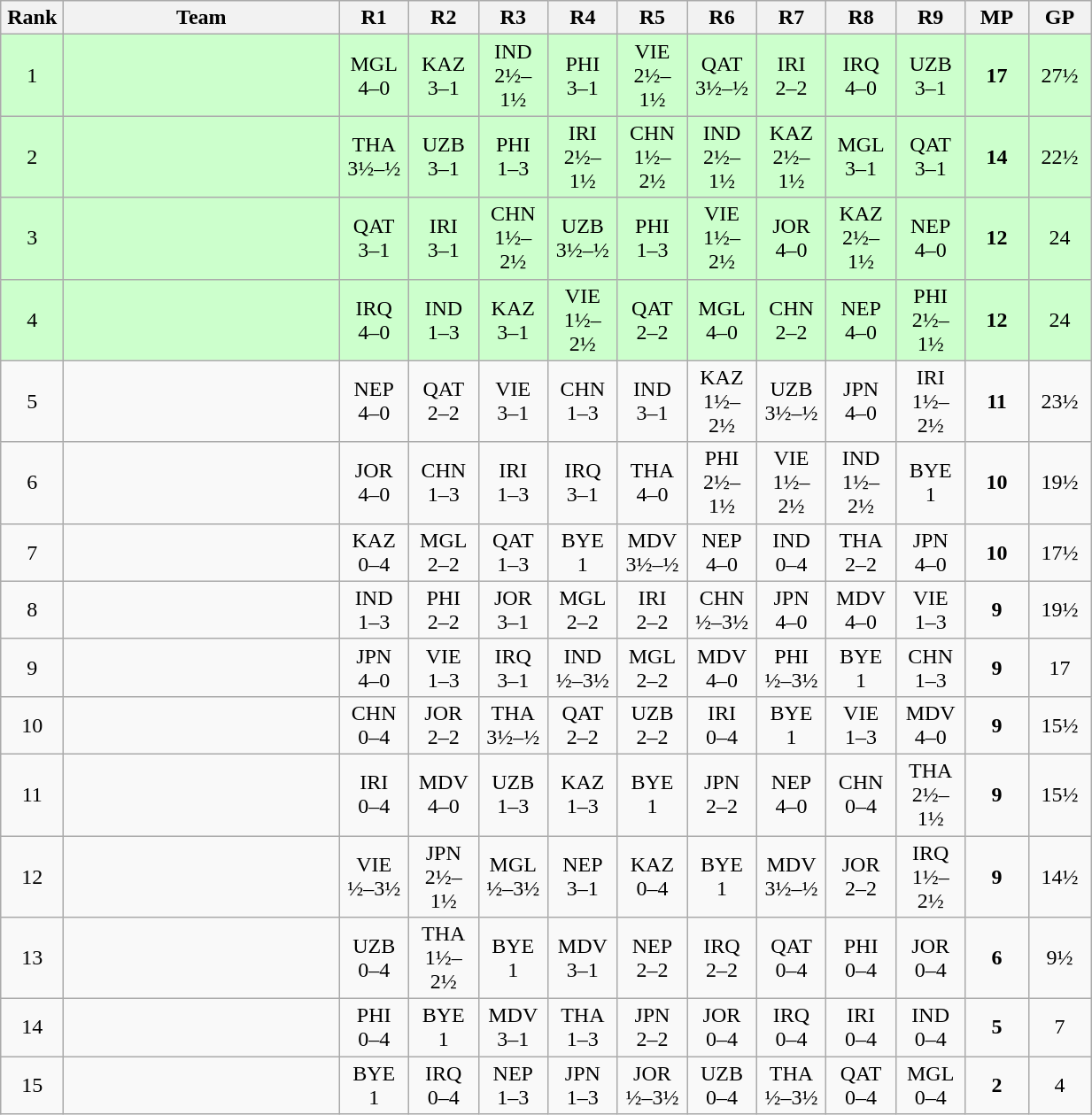<table class=wikitable style="text-align:center">
<tr>
<th width=40>Rank</th>
<th width=200>Team</th>
<th width=45>R1</th>
<th width=45>R2</th>
<th width=45>R3</th>
<th width=45>R4</th>
<th width=45>R5</th>
<th width=45>R6</th>
<th width=45>R7</th>
<th width=45>R8</th>
<th width=45>R9</th>
<th width=40>MP</th>
<th width=40>GP</th>
</tr>
<tr style="background:#ccffcc;">
<td>1</td>
<td align=left></td>
<td>MGL<br>4–0</td>
<td>KAZ<br>3–1</td>
<td>IND<br>2½–1½</td>
<td>PHI<br>3–1</td>
<td>VIE<br>2½–1½</td>
<td>QAT<br>3½–½</td>
<td>IRI<br>2–2</td>
<td>IRQ<br>4–0</td>
<td>UZB<br>3–1</td>
<td><strong>17</strong></td>
<td>27½</td>
</tr>
<tr style="background:#ccffcc;">
<td>2</td>
<td align=left></td>
<td>THA<br>3½–½</td>
<td>UZB<br>3–1</td>
<td>PHI<br>1–3</td>
<td>IRI<br>2½–1½</td>
<td>CHN<br>1½–2½</td>
<td>IND<br>2½–1½</td>
<td>KAZ<br>2½–1½</td>
<td>MGL<br>3–1</td>
<td>QAT<br>3–1</td>
<td><strong>14</strong></td>
<td>22½</td>
</tr>
<tr style="background:#ccffcc;">
<td>3</td>
<td align=left></td>
<td>QAT<br>3–1</td>
<td>IRI<br>3–1</td>
<td>CHN<br>1½–2½</td>
<td>UZB<br>3½–½</td>
<td>PHI<br>1–3</td>
<td>VIE<br>1½–2½</td>
<td>JOR<br>4–0</td>
<td>KAZ<br>2½–1½</td>
<td>NEP<br>4–0</td>
<td><strong>12</strong></td>
<td>24</td>
</tr>
<tr style="background:#ccffcc;">
<td>4</td>
<td align=left></td>
<td>IRQ<br>4–0</td>
<td>IND<br>1–3</td>
<td>KAZ<br>3–1</td>
<td>VIE<br>1½–2½</td>
<td>QAT<br>2–2</td>
<td>MGL<br>4–0</td>
<td>CHN<br>2–2</td>
<td>NEP<br>4–0</td>
<td>PHI<br>2½–1½</td>
<td><strong>12</strong></td>
<td>24</td>
</tr>
<tr>
<td>5</td>
<td align=left></td>
<td>NEP<br>4–0</td>
<td>QAT<br>2–2</td>
<td>VIE<br>3–1</td>
<td>CHN<br>1–3</td>
<td>IND<br>3–1</td>
<td>KAZ<br>1½–2½</td>
<td>UZB<br>3½–½</td>
<td>JPN<br>4–0</td>
<td>IRI<br>1½–2½</td>
<td><strong>11</strong></td>
<td>23½</td>
</tr>
<tr>
<td>6</td>
<td align=left></td>
<td>JOR<br>4–0</td>
<td>CHN<br>1–3</td>
<td>IRI<br>1–3</td>
<td>IRQ<br>3–1</td>
<td>THA<br>4–0</td>
<td>PHI<br>2½–1½</td>
<td>VIE<br>1½–2½</td>
<td>IND<br>1½–2½</td>
<td>BYE<br>1</td>
<td><strong>10</strong></td>
<td>19½</td>
</tr>
<tr>
<td>7</td>
<td align=left></td>
<td>KAZ<br>0–4</td>
<td>MGL<br>2–2</td>
<td>QAT<br>1–3</td>
<td>BYE<br>1</td>
<td>MDV<br>3½–½</td>
<td>NEP<br>4–0</td>
<td>IND<br>0–4</td>
<td>THA<br>2–2</td>
<td>JPN<br>4–0</td>
<td><strong>10</strong></td>
<td>17½</td>
</tr>
<tr>
<td>8</td>
<td align=left></td>
<td>IND<br>1–3</td>
<td>PHI<br>2–2</td>
<td>JOR<br>3–1</td>
<td>MGL<br>2–2</td>
<td>IRI<br>2–2</td>
<td>CHN<br>½–3½</td>
<td>JPN<br>4–0</td>
<td>MDV<br>4–0</td>
<td>VIE<br>1–3</td>
<td><strong>9</strong></td>
<td>19½</td>
</tr>
<tr>
<td>9</td>
<td align=left></td>
<td>JPN<br>4–0</td>
<td>VIE<br>1–3</td>
<td>IRQ<br>3–1</td>
<td>IND<br>½–3½</td>
<td>MGL<br>2–2</td>
<td>MDV<br>4–0</td>
<td>PHI<br>½–3½</td>
<td>BYE<br>1</td>
<td>CHN<br>1–3</td>
<td><strong>9</strong></td>
<td>17</td>
</tr>
<tr>
<td>10</td>
<td align=left></td>
<td>CHN<br>0–4</td>
<td>JOR<br>2–2</td>
<td>THA<br>3½–½</td>
<td>QAT<br>2–2</td>
<td>UZB<br>2–2</td>
<td>IRI<br>0–4</td>
<td>BYE<br>1</td>
<td>VIE<br>1–3</td>
<td>MDV<br>4–0</td>
<td><strong>9</strong></td>
<td>15½</td>
</tr>
<tr>
<td>11</td>
<td align=left></td>
<td>IRI<br>0–4</td>
<td>MDV<br>4–0</td>
<td>UZB<br>1–3</td>
<td>KAZ<br>1–3</td>
<td>BYE<br>1</td>
<td>JPN<br>2–2</td>
<td>NEP<br>4–0</td>
<td>CHN<br>0–4</td>
<td>THA<br>2½–1½</td>
<td><strong>9</strong></td>
<td>15½</td>
</tr>
<tr>
<td>12</td>
<td align=left></td>
<td>VIE<br>½–3½</td>
<td>JPN<br>2½–1½</td>
<td>MGL<br>½–3½</td>
<td>NEP<br>3–1</td>
<td>KAZ<br>0–4</td>
<td>BYE<br>1</td>
<td>MDV<br>3½–½</td>
<td>JOR<br>2–2</td>
<td>IRQ<br>1½–2½</td>
<td><strong>9</strong></td>
<td>14½</td>
</tr>
<tr>
<td>13</td>
<td align=left></td>
<td>UZB<br>0–4</td>
<td>THA<br>1½–2½</td>
<td>BYE<br>1</td>
<td>MDV<br>3–1</td>
<td>NEP<br>2–2</td>
<td>IRQ<br>2–2</td>
<td>QAT<br>0–4</td>
<td>PHI<br>0–4</td>
<td>JOR<br>0–4</td>
<td><strong>6</strong></td>
<td>9½</td>
</tr>
<tr>
<td>14</td>
<td align=left></td>
<td>PHI<br>0–4</td>
<td>BYE<br>1</td>
<td>MDV<br>3–1</td>
<td>THA<br>1–3</td>
<td>JPN<br>2–2</td>
<td>JOR<br>0–4</td>
<td>IRQ<br>0–4</td>
<td>IRI<br>0–4</td>
<td>IND<br>0–4</td>
<td><strong>5</strong></td>
<td>7</td>
</tr>
<tr>
<td>15</td>
<td align=left></td>
<td>BYE<br>1</td>
<td>IRQ<br>0–4</td>
<td>NEP<br>1–3</td>
<td>JPN<br>1–3</td>
<td>JOR<br>½–3½</td>
<td>UZB<br>0–4</td>
<td>THA<br>½–3½</td>
<td>QAT<br>0–4</td>
<td>MGL<br>0–4</td>
<td><strong>2</strong></td>
<td>4</td>
</tr>
</table>
